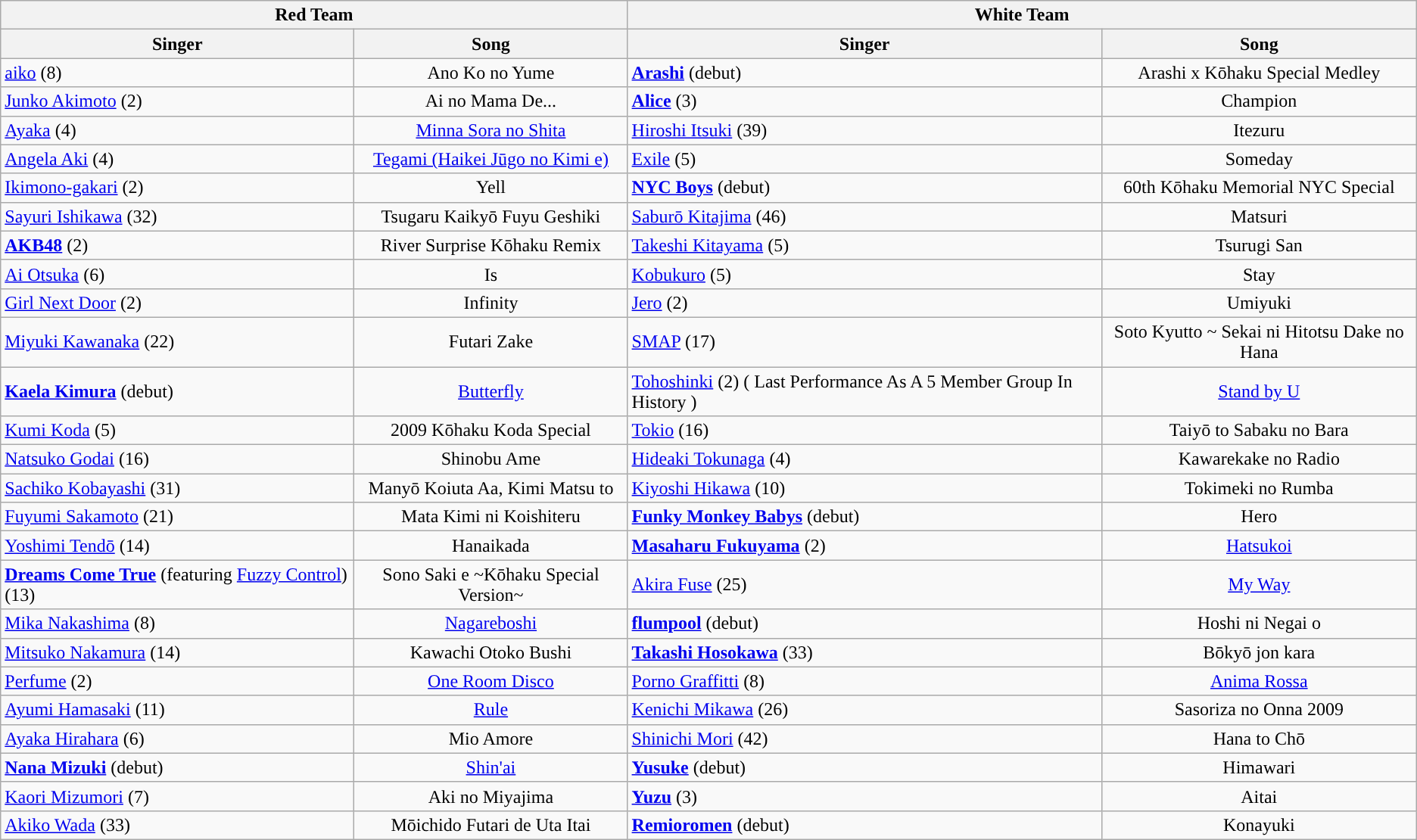<table class="wikitable">
<tr>
<th colspan="2">Red Team</th>
<th colspan="2">White Team</th>
</tr>
<tr>
<th>Singer</th>
<th>Song</th>
<th>Singer</th>
<th>Song</th>
</tr>
<tr>
<td><a href='#'>aiko</a> (8)</td>
<td style="text-align:center;">Ano Ko no Yume</td>
<td><strong><a href='#'>Arashi</a></strong> (debut)</td>
<td style="text-align:center;">Arashi x Kōhaku Special Medley</td>
</tr>
<tr>
<td><a href='#'>Junko Akimoto</a> (2)</td>
<td style="text-align:center;">Ai no Mama De...</td>
<td><strong><a href='#'>Alice</a></strong> (3)</td>
<td style="text-align:center;">Champion</td>
</tr>
<tr>
<td><a href='#'>Ayaka</a> (4)</td>
<td style="text-align:center;"><a href='#'>Minna Sora no Shita</a></td>
<td><a href='#'>Hiroshi Itsuki</a> (39)</td>
<td style="text-align:center;">Itezuru</td>
</tr>
<tr>
<td><a href='#'>Angela Aki</a> (4)</td>
<td style="text-align:center;"><a href='#'>Tegami (Haikei Jūgo no Kimi e)</a></td>
<td><a href='#'>Exile</a> (5)</td>
<td style="text-align:center;">Someday</td>
</tr>
<tr>
<td><a href='#'>Ikimono-gakari</a> (2)</td>
<td style="text-align:center;">Yell</td>
<td><strong><a href='#'>NYC Boys</a></strong> (debut)</td>
<td style="text-align:center;">60th Kōhaku Memorial NYC Special</td>
</tr>
<tr>
<td><a href='#'>Sayuri Ishikawa</a> (32)</td>
<td style="text-align:center;">Tsugaru Kaikyō Fuyu Geshiki</td>
<td><a href='#'>Saburō Kitajima</a> (46)</td>
<td style="text-align:center;">Matsuri</td>
</tr>
<tr>
<td><strong><a href='#'>AKB48</a></strong> (2)</td>
<td style="text-align:center;">River Surprise Kōhaku Remix</td>
<td><a href='#'>Takeshi Kitayama</a> (5)</td>
<td style="text-align:center;">Tsurugi San</td>
</tr>
<tr>
<td><a href='#'>Ai Otsuka</a> (6)</td>
<td style="text-align:center;">Is</td>
<td><a href='#'>Kobukuro</a> (5)</td>
<td style="text-align:center;">Stay</td>
</tr>
<tr>
<td><a href='#'>Girl Next Door</a> (2)</td>
<td style="text-align:center;">Infinity</td>
<td><a href='#'>Jero</a> (2)</td>
<td style="text-align:center;">Umiyuki</td>
</tr>
<tr>
<td><a href='#'>Miyuki Kawanaka</a> (22)</td>
<td style="text-align:center;">Futari Zake</td>
<td><a href='#'>SMAP</a> (17)</td>
<td style="text-align:center;">Soto Kyutto ~ Sekai ni Hitotsu Dake no Hana</td>
</tr>
<tr>
<td><strong><a href='#'>Kaela Kimura</a></strong> (debut)</td>
<td style="text-align:center;"><a href='#'>Butterfly</a></td>
<td><a href='#'>Tohoshinki</a> (2) ( Last Performance As A 5 Member Group In History )</td>
<td style="text-align:center;"><a href='#'>Stand by U</a></td>
</tr>
<tr>
<td><a href='#'>Kumi Koda</a> (5)</td>
<td style="text-align:center;">2009 Kōhaku Koda Special</td>
<td><a href='#'>Tokio</a> (16)</td>
<td style="text-align:center;">Taiyō to Sabaku no Bara</td>
</tr>
<tr>
<td><a href='#'>Natsuko Godai</a> (16)</td>
<td style="text-align:center;">Shinobu Ame</td>
<td><a href='#'>Hideaki Tokunaga</a> (4)</td>
<td style="text-align:center;">Kawarekake no Radio</td>
</tr>
<tr>
<td><a href='#'>Sachiko Kobayashi</a> (31)</td>
<td style="text-align:center;">Manyō Koiuta Aa, Kimi Matsu to</td>
<td><a href='#'>Kiyoshi Hikawa</a> (10)</td>
<td style="text-align:center;">Tokimeki no Rumba</td>
</tr>
<tr>
<td><a href='#'>Fuyumi Sakamoto</a> (21)</td>
<td style="text-align:center;">Mata Kimi ni Koishiteru</td>
<td><strong><a href='#'>Funky Monkey Babys</a></strong> (debut)</td>
<td style="text-align:center;">Hero</td>
</tr>
<tr>
<td><a href='#'>Yoshimi Tendō</a> (14)</td>
<td style="text-align:center;">Hanaikada</td>
<td><strong><a href='#'>Masaharu Fukuyama</a></strong> (2)</td>
<td style="text-align:center;"><a href='#'>Hatsukoi</a></td>
</tr>
<tr>
<td><strong><a href='#'>Dreams Come True</a></strong> (featuring <a href='#'>Fuzzy Control</a>) (13)</td>
<td style="text-align:center;">Sono Saki e ~Kōhaku Special Version~</td>
<td><a href='#'>Akira Fuse</a> (25)</td>
<td style="text-align:center;"><a href='#'>My Way</a></td>
</tr>
<tr>
<td><a href='#'>Mika Nakashima</a> (8)</td>
<td style="text-align:center;"><a href='#'>Nagareboshi</a></td>
<td><strong><a href='#'>flumpool</a></strong> (debut)</td>
<td style="text-align:center;">Hoshi ni Negai o</td>
</tr>
<tr>
<td><a href='#'>Mitsuko Nakamura</a> (14)</td>
<td style="text-align:center;">Kawachi Otoko Bushi</td>
<td><strong><a href='#'>Takashi Hosokawa</a></strong> (33)</td>
<td style="text-align:center;">Bōkyō jon kara</td>
</tr>
<tr>
<td><a href='#'>Perfume</a> (2)</td>
<td style="text-align:center;"><a href='#'>One Room Disco</a></td>
<td><a href='#'>Porno Graffitti</a> (8)</td>
<td style="text-align:center;"><a href='#'>Anima Rossa</a></td>
</tr>
<tr>
<td><a href='#'>Ayumi Hamasaki</a> (11)</td>
<td style="text-align:center;"><a href='#'>Rule</a></td>
<td><a href='#'>Kenichi Mikawa</a> (26)</td>
<td style="text-align:center;">Sasoriza no Onna 2009</td>
</tr>
<tr>
<td><a href='#'>Ayaka Hirahara</a> (6)</td>
<td style="text-align:center;">Mio Amore</td>
<td><a href='#'>Shinichi Mori</a> (42)</td>
<td style="text-align:center;">Hana to Chō</td>
</tr>
<tr>
<td><strong><a href='#'>Nana Mizuki</a></strong> (debut)</td>
<td style="text-align:center;"><a href='#'>Shin'ai</a></td>
<td><strong><a href='#'>Yusuke</a></strong> (debut)</td>
<td style="text-align:center;">Himawari</td>
</tr>
<tr>
<td><a href='#'>Kaori Mizumori</a> (7)</td>
<td style="text-align:center;">Aki no Miyajima</td>
<td><strong><a href='#'>Yuzu</a></strong> (3)</td>
<td style="text-align:center;">Aitai</td>
</tr>
<tr>
<td><a href='#'>Akiko Wada</a> (33)</td>
<td style="text-align:center;">Mōichido Futari de Uta Itai</td>
<td><strong><a href='#'>Remioromen</a></strong> (debut)</td>
<td style="text-align:center;">Konayuki</td>
</tr>
</table>
